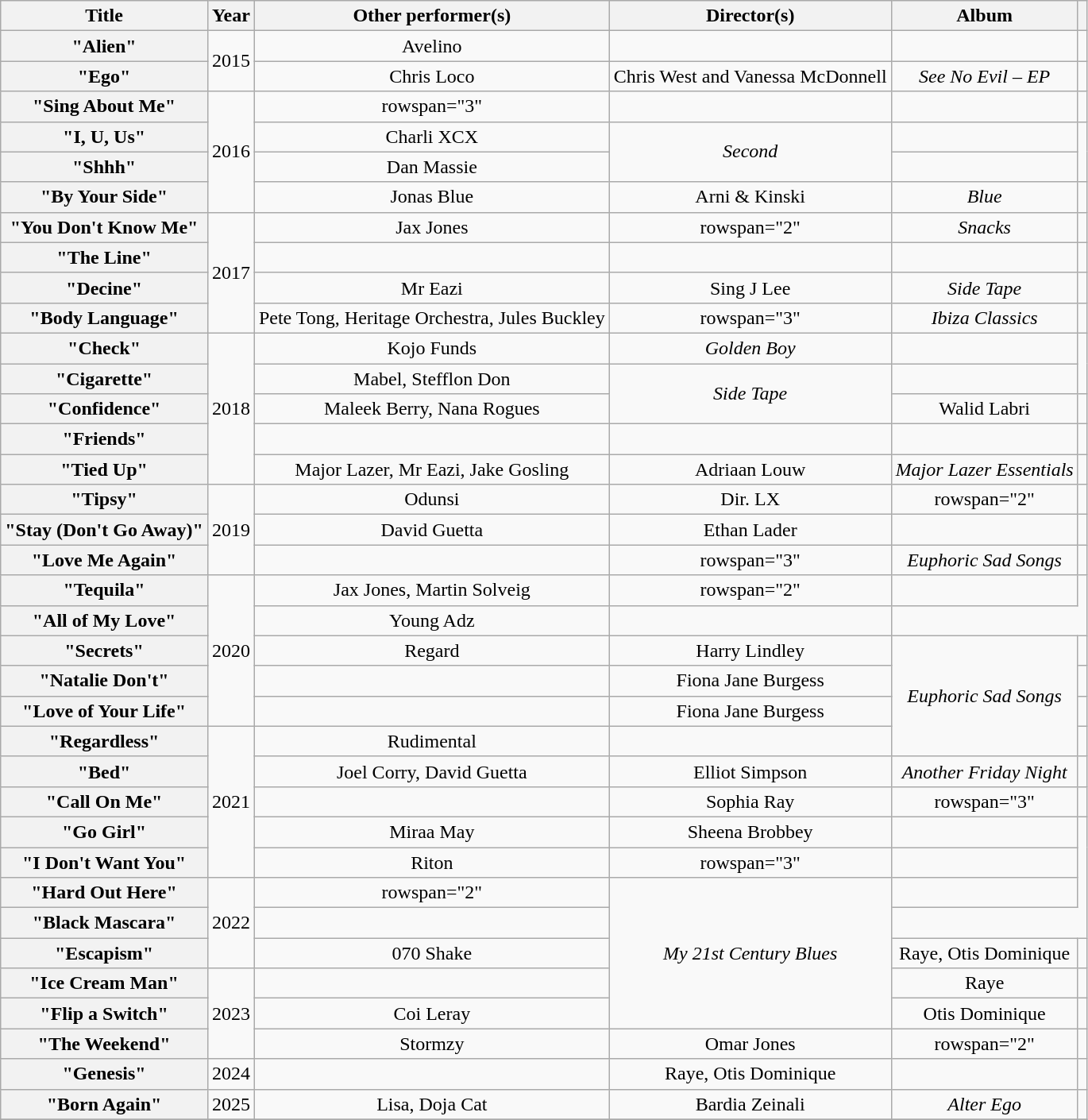<table class="wikitable plainrowheaders" style="text-align: center;">
<tr>
<th scope="col">Title</th>
<th scope="col">Year</th>
<th scope="col">Other performer(s)</th>
<th scope="col">Director(s)</th>
<th scope="col">Album</th>
<th scope="col"></th>
</tr>
<tr>
<th scope="row">"Alien"</th>
<td rowspan="2">2015</td>
<td>Avelino</td>
<td></td>
<td></td>
<td></td>
</tr>
<tr>
<th scope="row">"Ego"</th>
<td>Chris Loco</td>
<td>Chris West and Vanessa McDonnell</td>
<td><em>See No Evil – EP</em></td>
<td></td>
</tr>
<tr>
<th scope="row">"Sing About Me"</th>
<td rowspan="4">2016</td>
<td>rowspan="3" </td>
<td></td>
<td></td>
<td></td>
</tr>
<tr>
<th scope="row">"I, U, Us"</th>
<td>Charli XCX</td>
<td rowspan="2"><em>Second</em></td>
<td></td>
</tr>
<tr>
<th scope="row">"Shhh"</th>
<td>Dan Massie</td>
<td></td>
</tr>
<tr>
<th scope="row">"By Your Side"</th>
<td>Jonas Blue</td>
<td>Arni & Kinski</td>
<td><em>Blue</em></td>
<td></td>
</tr>
<tr>
<th scope="row">"You Don't Know Me"</th>
<td rowspan="4">2017</td>
<td>Jax Jones</td>
<td>rowspan="2" </td>
<td><em>Snacks</em></td>
<td></td>
</tr>
<tr>
<th scope="row">"The Line"</th>
<td></td>
<td></td>
<td></td>
</tr>
<tr>
<th scope="row">"Decine"</th>
<td>Mr Eazi</td>
<td>Sing J Lee</td>
<td><em>Side Tape</em></td>
<td></td>
</tr>
<tr>
<th scope="row">"Body Language"</th>
<td>Pete Tong, Heritage Orchestra, Jules Buckley</td>
<td>rowspan="3" </td>
<td><em>Ibiza Classics</em></td>
<td></td>
</tr>
<tr>
<th scope="row">"Check"</th>
<td rowspan="5">2018</td>
<td>Kojo Funds</td>
<td><em>Golden Boy</em></td>
<td></td>
</tr>
<tr>
<th scope="row">"Cigarette"</th>
<td>Mabel, Stefflon Don</td>
<td rowspan="2"><em>Side Tape</em></td>
<td></td>
</tr>
<tr>
<th scope="row">"Confidence"</th>
<td>Maleek Berry, Nana Rogues</td>
<td>Walid Labri</td>
<td></td>
</tr>
<tr>
<th scope="row">"Friends"</th>
<td></td>
<td></td>
<td></td>
<td></td>
</tr>
<tr>
<th scope="row">"Tied Up"</th>
<td>Major Lazer, Mr Eazi, Jake Gosling</td>
<td>Adriaan Louw</td>
<td><em>Major Lazer Essentials</em></td>
<td></td>
</tr>
<tr>
<th scope="row">"Tipsy"</th>
<td rowspan="3">2019</td>
<td>Odunsi</td>
<td>Dir. LX</td>
<td>rowspan="2" </td>
<td></td>
</tr>
<tr>
<th scope="row">"Stay (Don't Go Away)"</th>
<td>David Guetta</td>
<td>Ethan Lader</td>
<td></td>
</tr>
<tr>
<th scope="row">"Love Me Again"</th>
<td></td>
<td>rowspan="3" </td>
<td><em>Euphoric Sad Songs</em></td>
<td></td>
</tr>
<tr>
<th scope="row">"Tequila"</th>
<td rowspan="5">2020</td>
<td>Jax Jones, Martin Solveig</td>
<td>rowspan="2" </td>
<td></td>
</tr>
<tr>
<th scope="row">"All of My Love"</th>
<td>Young Adz</td>
<td></td>
</tr>
<tr>
<th scope="row">"Secrets"</th>
<td>Regard</td>
<td>Harry Lindley</td>
<td rowspan="4"><em>Euphoric Sad Songs</em></td>
<td></td>
</tr>
<tr>
<th scope="row">"Natalie Don't"</th>
<td></td>
<td>Fiona Jane Burgess</td>
<td></td>
</tr>
<tr>
<th scope="row">"Love of Your Life"</th>
<td></td>
<td>Fiona Jane Burgess</td>
<td></td>
</tr>
<tr>
<th scope="row">"Regardless"</th>
<td rowspan="5">2021</td>
<td>Rudimental</td>
<td></td>
<td></td>
</tr>
<tr>
<th scope="row">"Bed"</th>
<td>Joel Corry, David Guetta</td>
<td>Elliot Simpson</td>
<td><em>Another Friday Night</em></td>
<td></td>
</tr>
<tr>
<th scope="row">"Call On Me"</th>
<td></td>
<td>Sophia Ray</td>
<td>rowspan="3" </td>
<td></td>
</tr>
<tr>
<th scope="row">"Go Girl"</th>
<td>Miraa May</td>
<td>Sheena Brobbey</td>
<td></td>
</tr>
<tr>
<th scope="row">"I Don't Want You"</th>
<td>Riton</td>
<td>rowspan="3" </td>
<td></td>
</tr>
<tr>
<th scope="row">"Hard Out Here"</th>
<td rowspan="3">2022</td>
<td>rowspan="2" </td>
<td rowspan="5"><em>My 21st Century Blues</em></td>
<td></td>
</tr>
<tr>
<th scope="row">"Black Mascara"</th>
<td></td>
</tr>
<tr>
<th scope="row">"Escapism"</th>
<td>070 Shake</td>
<td>Raye, Otis Dominique</td>
<td></td>
</tr>
<tr>
<th scope="row">"Ice Cream Man"</th>
<td rowspan="3">2023</td>
<td></td>
<td>Raye</td>
<td></td>
</tr>
<tr>
<th scope="row">"Flip a Switch"</th>
<td>Coi Leray</td>
<td>Otis Dominique</td>
<td></td>
</tr>
<tr>
<th scope="row">"The Weekend"</th>
<td>Stormzy</td>
<td>Omar Jones</td>
<td>rowspan="2" </td>
<td></td>
</tr>
<tr>
<th scope="row">"Genesis"</th>
<td>2024</td>
<td></td>
<td>Raye, Otis Dominique</td>
<td></td>
</tr>
<tr>
<th scope="row">"Born Again"</th>
<td>2025</td>
<td>Lisa, Doja Cat</td>
<td>Bardia Zeinali</td>
<td><em>Alter Ego</em></td>
<td></td>
</tr>
<tr>
</tr>
</table>
